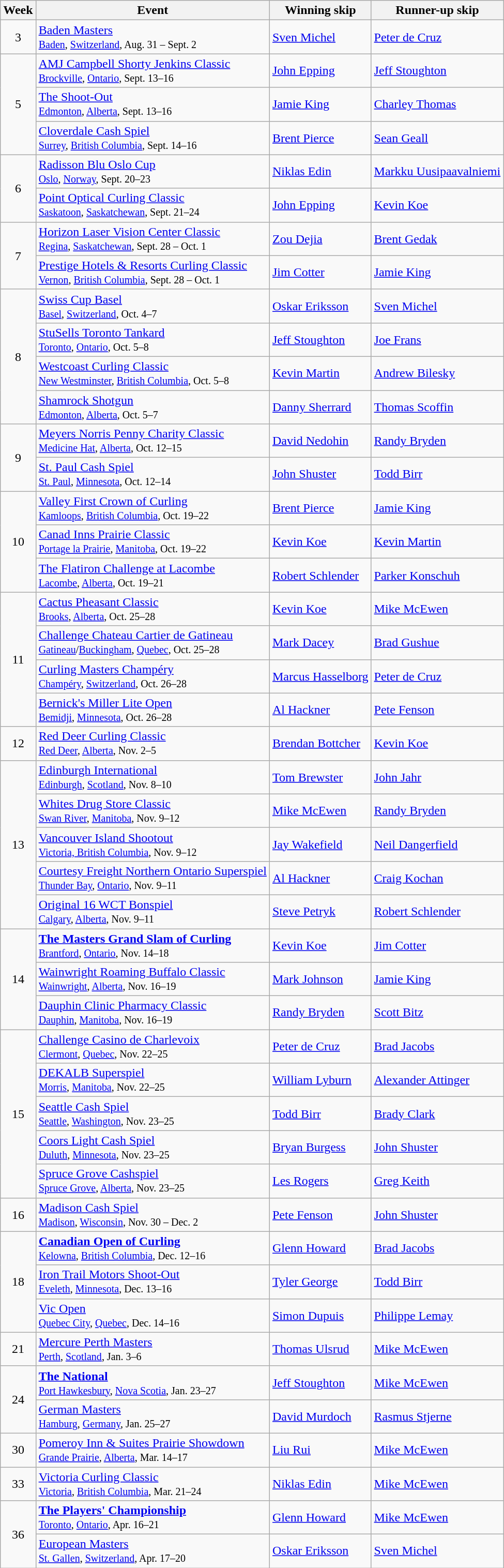<table class="wikitable">
<tr>
<th>Week</th>
<th>Event</th>
<th>Winning skip</th>
<th>Runner-up skip</th>
</tr>
<tr>
<td align=center>3</td>
<td><a href='#'>Baden Masters</a> <br> <small><a href='#'>Baden</a>, <a href='#'>Switzerland</a>, Aug. 31 – Sept. 2</small></td>
<td> <a href='#'>Sven Michel</a></td>
<td> <a href='#'>Peter de Cruz</a></td>
</tr>
<tr>
<td rowspan=3 align=center>5</td>
<td><a href='#'>AMJ Campbell Shorty Jenkins Classic</a> <br> <small><a href='#'>Brockville</a>, <a href='#'>Ontario</a>, Sept. 13–16</small></td>
<td> <a href='#'>John Epping</a></td>
<td> <a href='#'>Jeff Stoughton</a></td>
</tr>
<tr>
<td><a href='#'>The Shoot-Out</a> <br> <small><a href='#'>Edmonton</a>, <a href='#'>Alberta</a>, Sept. 13–16</small></td>
<td> <a href='#'>Jamie King</a></td>
<td> <a href='#'>Charley Thomas</a></td>
</tr>
<tr>
<td><a href='#'>Cloverdale Cash Spiel</a> <br> <small><a href='#'>Surrey</a>, <a href='#'>British Columbia</a>, Sept. 14–16</small></td>
<td> <a href='#'>Brent Pierce</a></td>
<td> <a href='#'>Sean Geall</a></td>
</tr>
<tr>
<td rowspan=2 align=center>6</td>
<td><a href='#'>Radisson Blu Oslo Cup</a> <br> <small><a href='#'>Oslo</a>, <a href='#'>Norway</a>, Sept. 20–23</small></td>
<td> <a href='#'>Niklas Edin</a></td>
<td> <a href='#'>Markku Uusipaavalniemi</a></td>
</tr>
<tr>
<td><a href='#'>Point Optical Curling Classic</a> <br> <small><a href='#'>Saskatoon</a>, <a href='#'>Saskatchewan</a>, Sept. 21–24</small></td>
<td> <a href='#'>John Epping</a></td>
<td> <a href='#'>Kevin Koe</a></td>
</tr>
<tr>
<td rowspan=2 align=center>7</td>
<td><a href='#'>Horizon Laser Vision Center Classic</a> <br> <small><a href='#'>Regina</a>, <a href='#'>Saskatchewan</a>, Sept. 28 – Oct. 1</small></td>
<td> <a href='#'>Zou Dejia</a></td>
<td> <a href='#'>Brent Gedak</a></td>
</tr>
<tr>
<td><a href='#'>Prestige Hotels & Resorts Curling Classic</a> <br> <small><a href='#'>Vernon</a>, <a href='#'>British Columbia</a>, Sept. 28 – Oct. 1</small></td>
<td> <a href='#'>Jim Cotter</a></td>
<td> <a href='#'>Jamie King</a></td>
</tr>
<tr>
<td rowspan=4 align=center>8</td>
<td><a href='#'>Swiss Cup Basel</a> <br> <small><a href='#'>Basel</a>, <a href='#'>Switzerland</a>, Oct. 4–7</small></td>
<td> <a href='#'>Oskar Eriksson</a></td>
<td> <a href='#'>Sven Michel</a></td>
</tr>
<tr>
<td><a href='#'>StuSells Toronto Tankard</a> <br> <small><a href='#'>Toronto</a>, <a href='#'>Ontario</a>, Oct. 5–8</small></td>
<td> <a href='#'>Jeff Stoughton</a></td>
<td> <a href='#'>Joe Frans</a></td>
</tr>
<tr>
<td><a href='#'>Westcoast Curling Classic</a> <br> <small><a href='#'>New Westminster</a>, <a href='#'>British Columbia</a>, Oct. 5–8</small></td>
<td> <a href='#'>Kevin Martin</a></td>
<td> <a href='#'>Andrew Bilesky</a></td>
</tr>
<tr>
<td><a href='#'>Shamrock Shotgun</a> <br> <small> <a href='#'>Edmonton</a>, <a href='#'>Alberta</a>, Oct. 5–7</small></td>
<td> <a href='#'>Danny Sherrard</a></td>
<td> <a href='#'>Thomas Scoffin</a></td>
</tr>
<tr>
<td rowspan=2 align=center>9</td>
<td><a href='#'>Meyers Norris Penny Charity Classic</a> <br> <small> <a href='#'>Medicine Hat</a>, <a href='#'>Alberta</a>, Oct. 12–15 </small></td>
<td> <a href='#'>David Nedohin</a></td>
<td> <a href='#'>Randy Bryden</a></td>
</tr>
<tr>
<td><a href='#'>St. Paul Cash Spiel</a> <br> <small> <a href='#'>St. Paul</a>, <a href='#'>Minnesota</a>, Oct. 12–14 </small></td>
<td> <a href='#'>John Shuster</a></td>
<td> <a href='#'>Todd Birr</a></td>
</tr>
<tr>
<td rowspan=3 align=center>10</td>
<td><a href='#'>Valley First Crown of Curling</a> <br> <small> <a href='#'>Kamloops</a>, <a href='#'>British Columbia</a>, Oct. 19–22 </small></td>
<td> <a href='#'>Brent Pierce</a></td>
<td> <a href='#'>Jamie King</a></td>
</tr>
<tr>
<td><a href='#'>Canad Inns Prairie Classic</a> <br> <small><a href='#'>Portage la Prairie</a>, <a href='#'>Manitoba</a>, Oct. 19–22</small></td>
<td> <a href='#'>Kevin Koe</a></td>
<td> <a href='#'>Kevin Martin</a></td>
</tr>
<tr>
<td><a href='#'>The Flatiron Challenge at Lacombe</a> <br> <small><a href='#'>Lacombe</a>, <a href='#'>Alberta</a>, Oct. 19–21</small></td>
<td> <a href='#'>Robert Schlender</a></td>
<td> <a href='#'>Parker Konschuh</a></td>
</tr>
<tr>
<td rowspan=4 align=center>11</td>
<td><a href='#'>Cactus Pheasant Classic</a> <br> <small><a href='#'>Brooks</a>, <a href='#'>Alberta</a>, Oct. 25–28</small></td>
<td> <a href='#'>Kevin Koe</a></td>
<td> <a href='#'>Mike McEwen</a></td>
</tr>
<tr>
<td><a href='#'>Challenge Chateau Cartier de Gatineau</a> <br> <small><a href='#'>Gatineau</a>/<a href='#'>Buckingham</a>, <a href='#'>Quebec</a>, Oct. 25–28</small></td>
<td> <a href='#'>Mark Dacey</a></td>
<td> <a href='#'>Brad Gushue</a></td>
</tr>
<tr>
<td><a href='#'>Curling Masters Champéry</a> <br> <small><a href='#'>Champéry</a>, <a href='#'>Switzerland</a>, Oct. 26–28</small></td>
<td> <a href='#'>Marcus Hasselborg</a></td>
<td> <a href='#'>Peter de Cruz</a></td>
</tr>
<tr>
<td><a href='#'>Bernick's Miller Lite Open</a> <br> <small><a href='#'>Bemidji</a>, <a href='#'>Minnesota</a>, Oct. 26–28</small></td>
<td> <a href='#'>Al Hackner</a></td>
<td> <a href='#'>Pete Fenson</a></td>
</tr>
<tr>
<td rowspan=1 align=center>12</td>
<td><a href='#'>Red Deer Curling Classic</a> <br> <small><a href='#'>Red Deer</a>, <a href='#'>Alberta</a>, Nov. 2–5</small></td>
<td> <a href='#'>Brendan Bottcher</a></td>
<td> <a href='#'>Kevin Koe</a></td>
</tr>
<tr>
<td rowspan=5 align=center>13</td>
<td><a href='#'>Edinburgh International</a> <br> <small><a href='#'>Edinburgh</a>, <a href='#'>Scotland</a>, Nov. 8–10</small></td>
<td> <a href='#'>Tom Brewster</a></td>
<td> <a href='#'>John Jahr</a></td>
</tr>
<tr>
<td><a href='#'>Whites Drug Store Classic</a> <br> <small><a href='#'>Swan River</a>, <a href='#'>Manitoba</a>, Nov. 9–12</small></td>
<td> <a href='#'>Mike McEwen</a></td>
<td> <a href='#'>Randy Bryden</a></td>
</tr>
<tr>
<td><a href='#'>Vancouver Island Shootout</a> <br> <small><a href='#'>Victoria, British Columbia</a>, Nov. 9–12</small></td>
<td> <a href='#'>Jay Wakefield</a></td>
<td> <a href='#'>Neil Dangerfield</a></td>
</tr>
<tr>
<td><a href='#'>Courtesy Freight Northern Ontario Superspiel</a> <br> <small><a href='#'>Thunder Bay</a>, <a href='#'>Ontario</a>, Nov. 9–11</small></td>
<td> <a href='#'>Al Hackner</a></td>
<td> <a href='#'>Craig Kochan</a></td>
</tr>
<tr>
<td><a href='#'>Original 16 WCT Bonspiel</a> <br> <small><a href='#'>Calgary</a>, <a href='#'>Alberta</a>, Nov. 9–11</small></td>
<td> <a href='#'>Steve Petryk</a></td>
<td> <a href='#'>Robert Schlender</a></td>
</tr>
<tr>
<td rowspan=3 align=center>14</td>
<td><strong><a href='#'>The Masters Grand Slam of Curling</a></strong> <br> <small><a href='#'>Brantford</a>, <a href='#'>Ontario</a>, Nov. 14–18</small></td>
<td> <a href='#'>Kevin Koe</a></td>
<td> <a href='#'>Jim Cotter</a></td>
</tr>
<tr>
<td><a href='#'>Wainwright Roaming Buffalo Classic</a> <br> <small><a href='#'>Wainwright</a>, <a href='#'>Alberta</a>, Nov. 16–19</small></td>
<td> <a href='#'>Mark Johnson</a></td>
<td> <a href='#'>Jamie King</a></td>
</tr>
<tr>
<td><a href='#'>Dauphin Clinic Pharmacy Classic</a> <br> <small><a href='#'>Dauphin</a>, <a href='#'>Manitoba</a>, Nov. 16–19</small></td>
<td> <a href='#'>Randy Bryden</a></td>
<td> <a href='#'>Scott Bitz</a></td>
</tr>
<tr>
<td rowspan=5 align=center>15</td>
<td><a href='#'>Challenge Casino de Charlevoix</a> <br> <small><a href='#'>Clermont</a>, <a href='#'>Quebec</a>, Nov. 22–25</small></td>
<td> <a href='#'>Peter de Cruz</a></td>
<td> <a href='#'>Brad Jacobs</a></td>
</tr>
<tr>
<td><a href='#'>DEKALB Superspiel</a> <br> <small><a href='#'>Morris</a>, <a href='#'>Manitoba</a>, Nov. 22–25</small></td>
<td> <a href='#'>William Lyburn</a></td>
<td> <a href='#'>Alexander Attinger</a></td>
</tr>
<tr>
<td><a href='#'>Seattle Cash Spiel</a> <br> <small><a href='#'>Seattle</a>, <a href='#'>Washington</a>, Nov. 23–25</small></td>
<td> <a href='#'>Todd Birr</a></td>
<td> <a href='#'>Brady Clark</a></td>
</tr>
<tr>
<td><a href='#'>Coors Light Cash Spiel</a> <br> <small><a href='#'>Duluth</a>, <a href='#'>Minnesota</a>, Nov. 23–25</small></td>
<td> <a href='#'>Bryan Burgess</a></td>
<td> <a href='#'>John Shuster</a></td>
</tr>
<tr>
<td><a href='#'>Spruce Grove Cashspiel</a> <br> <small><a href='#'>Spruce Grove</a>, <a href='#'>Alberta</a>, Nov. 23–25</small></td>
<td> <a href='#'>Les Rogers</a></td>
<td> <a href='#'>Greg Keith</a></td>
</tr>
<tr>
<td rowspan=1 align=center>16</td>
<td><a href='#'>Madison Cash Spiel</a> <br> <small><a href='#'>Madison</a>, <a href='#'>Wisconsin</a>, Nov. 30 – Dec. 2</small></td>
<td> <a href='#'>Pete Fenson</a></td>
<td> <a href='#'>John Shuster</a></td>
</tr>
<tr>
<td rowspan=3 align=center>18</td>
<td><strong><a href='#'>Canadian Open of Curling</a></strong> <br> <small><a href='#'>Kelowna</a>, <a href='#'>British Columbia</a>, Dec. 12–16</small></td>
<td> <a href='#'>Glenn Howard</a></td>
<td> <a href='#'>Brad Jacobs</a></td>
</tr>
<tr>
<td><a href='#'>Iron Trail Motors Shoot-Out</a> <br> <small><a href='#'>Eveleth</a>, <a href='#'>Minnesota</a>, Dec. 13–16</small></td>
<td> <a href='#'>Tyler George</a></td>
<td> <a href='#'>Todd Birr</a></td>
</tr>
<tr>
<td><a href='#'>Vic Open</a> <br> <small><a href='#'>Quebec City</a>, <a href='#'>Quebec</a>, Dec. 14–16 </small></td>
<td> <a href='#'>Simon Dupuis</a></td>
<td> <a href='#'>Philippe Lemay</a></td>
</tr>
<tr>
<td rowspan=1 align=center>21</td>
<td><a href='#'>Mercure Perth Masters</a> <br> <small><a href='#'>Perth</a>, <a href='#'>Scotland</a>, Jan. 3–6</small></td>
<td> <a href='#'>Thomas Ulsrud</a></td>
<td> <a href='#'>Mike McEwen</a></td>
</tr>
<tr>
<td rowspan=2 align=center>24</td>
<td><strong><a href='#'>The National</a></strong> <br> <small><a href='#'>Port Hawkesbury</a>, <a href='#'>Nova Scotia</a>, Jan. 23–27</small></td>
<td> <a href='#'>Jeff Stoughton</a></td>
<td> <a href='#'>Mike McEwen</a></td>
</tr>
<tr>
<td><a href='#'>German Masters</a> <br> <small><a href='#'>Hamburg</a>, <a href='#'>Germany</a>, Jan. 25–27</small></td>
<td> <a href='#'>David Murdoch</a></td>
<td> <a href='#'>Rasmus Stjerne</a></td>
</tr>
<tr>
<td rowspan=1 align=center>30</td>
<td><a href='#'>Pomeroy Inn & Suites Prairie Showdown</a> <br> <small><a href='#'>Grande Prairie</a>, <a href='#'>Alberta</a>, Mar. 14–17</small></td>
<td> <a href='#'>Liu Rui</a></td>
<td> <a href='#'>Mike McEwen</a></td>
</tr>
<tr>
<td rowspan=1 align=center>33</td>
<td><a href='#'>Victoria Curling Classic</a> <br> <small><a href='#'>Victoria</a>, <a href='#'>British Columbia</a>, Mar. 21–24</small></td>
<td> <a href='#'>Niklas Edin</a></td>
<td> <a href='#'>Mike McEwen</a></td>
</tr>
<tr>
<td rowspan=2 align=center>36</td>
<td><strong><a href='#'>The Players' Championship</a></strong> <br> <small><a href='#'>Toronto</a>, <a href='#'>Ontario</a>, Apr. 16–21</small></td>
<td> <a href='#'>Glenn Howard</a></td>
<td> <a href='#'>Mike McEwen</a></td>
</tr>
<tr>
<td><a href='#'>European Masters</a> <br> <small> <a href='#'>St. Gallen</a>, <a href='#'>Switzerland</a>, Apr. 17–20 </small></td>
<td> <a href='#'>Oskar Eriksson</a></td>
<td> <a href='#'>Sven Michel</a></td>
</tr>
</table>
